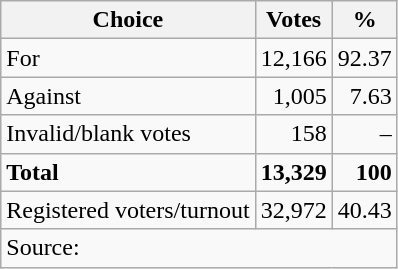<table class=wikitable style=text-align:right>
<tr>
<th>Choice</th>
<th>Votes</th>
<th>%</th>
</tr>
<tr>
<td align=left>For</td>
<td>12,166</td>
<td>92.37</td>
</tr>
<tr>
<td align=left>Against</td>
<td>1,005</td>
<td>7.63</td>
</tr>
<tr>
<td align=left>Invalid/blank votes</td>
<td>158</td>
<td>–</td>
</tr>
<tr>
<td align=left><strong>Total</strong></td>
<td><strong>13,329</strong></td>
<td><strong>100</strong></td>
</tr>
<tr>
<td align=left>Registered voters/turnout</td>
<td>32,972</td>
<td>40.43</td>
</tr>
<tr>
<td align=left colspan=3>Source: </td>
</tr>
</table>
